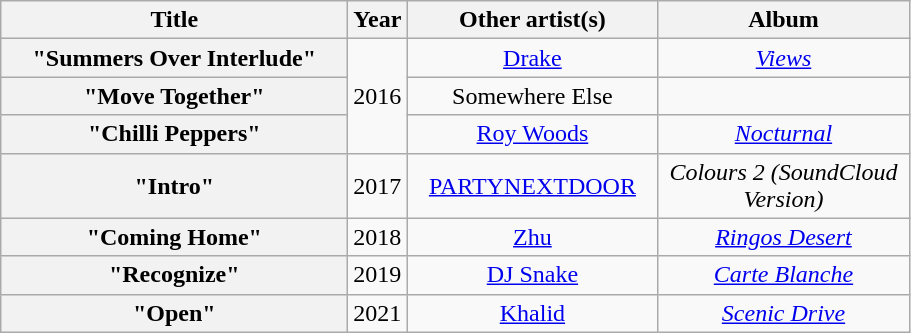<table class="wikitable plainrowheaders" style="text-align:center;">
<tr>
<th scope="col" style="width:14em;">Title</th>
<th scope="col">Year</th>
<th scope="col" style="width:10em;">Other artist(s)</th>
<th scope="col" style="width:10em;">Album</th>
</tr>
<tr>
<th scope="row">"Summers Over Interlude"</th>
<td rowspan="3">2016</td>
<td><a href='#'>Drake</a></td>
<td><em><a href='#'>Views</a></em></td>
</tr>
<tr>
<th scope="row">"Move Together"</th>
<td>Somewhere Else</td>
<td></td>
</tr>
<tr>
<th scope="row">"Chilli Peppers"</th>
<td><a href='#'>Roy Woods</a></td>
<td><em><a href='#'>Nocturnal</a></em></td>
</tr>
<tr>
<th scope="row">"Intro"</th>
<td>2017</td>
<td><a href='#'>PARTYNEXTDOOR</a></td>
<td><em>Colours 2 (SoundCloud Version)</em></td>
</tr>
<tr>
<th scope="row">"Coming Home"</th>
<td>2018</td>
<td><a href='#'>Zhu</a></td>
<td><em><a href='#'>Ringos Desert</a></em></td>
</tr>
<tr>
<th scope="row">"Recognize"</th>
<td>2019</td>
<td><a href='#'>DJ Snake</a></td>
<td><em><a href='#'>Carte Blanche</a></em></td>
</tr>
<tr>
<th scope="row">"Open"</th>
<td>2021</td>
<td><a href='#'>Khalid</a></td>
<td><em><a href='#'>Scenic Drive</a></em></td>
</tr>
</table>
